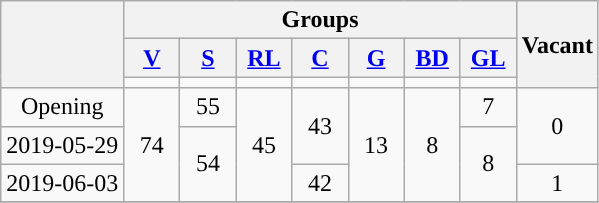<table class="wikitable" style="text-align:center;">
<tr>
<th rowspan=3></th>
<th colspan=7>Groups</th>
<th rowspan=3>Vacant</th>
</tr>
<tr>
<th style="width:30px;"><a href='#'>V</a></th>
<th style="width:30px;"><a href='#'>S</a></th>
<th style="width:30px;"><a href='#'>RL</a></th>
<th style="width:30px;"><a href='#'>C</a></th>
<th style="width:30px;"><a href='#'>G</a></th>
<th style="width:30px;"><a href='#'>BD</a></th>
<th style="width:30px;"><a href='#'>GL</a></th>
</tr>
<tr>
<td></td>
<td></td>
<td></td>
<td></td>
<td></td>
<td></td>
<td></td>
</tr>
<tr>
<td>Opening</td>
<td rowspan=3 style="background-color:#">74</td>
<td style="background-color:#">55</td>
<td rowspan=3 style="background-color:#">45</td>
<td rowspan=2 style="background-color:#">43</td>
<td rowspan=3>13</td>
<td rowspan=3>8</td>
<td>7</td>
<td rowspan=2>0</td>
</tr>
<tr>
<td>2019-05-29</td>
<td rowspan=2 style="background-color:#">54</td>
<td rowspan=2>8</td>
</tr>
<tr>
<td>2019-06-03</td>
<td style="background-color:#">42</td>
<td>1</td>
</tr>
<tr>
</tr>
</table>
